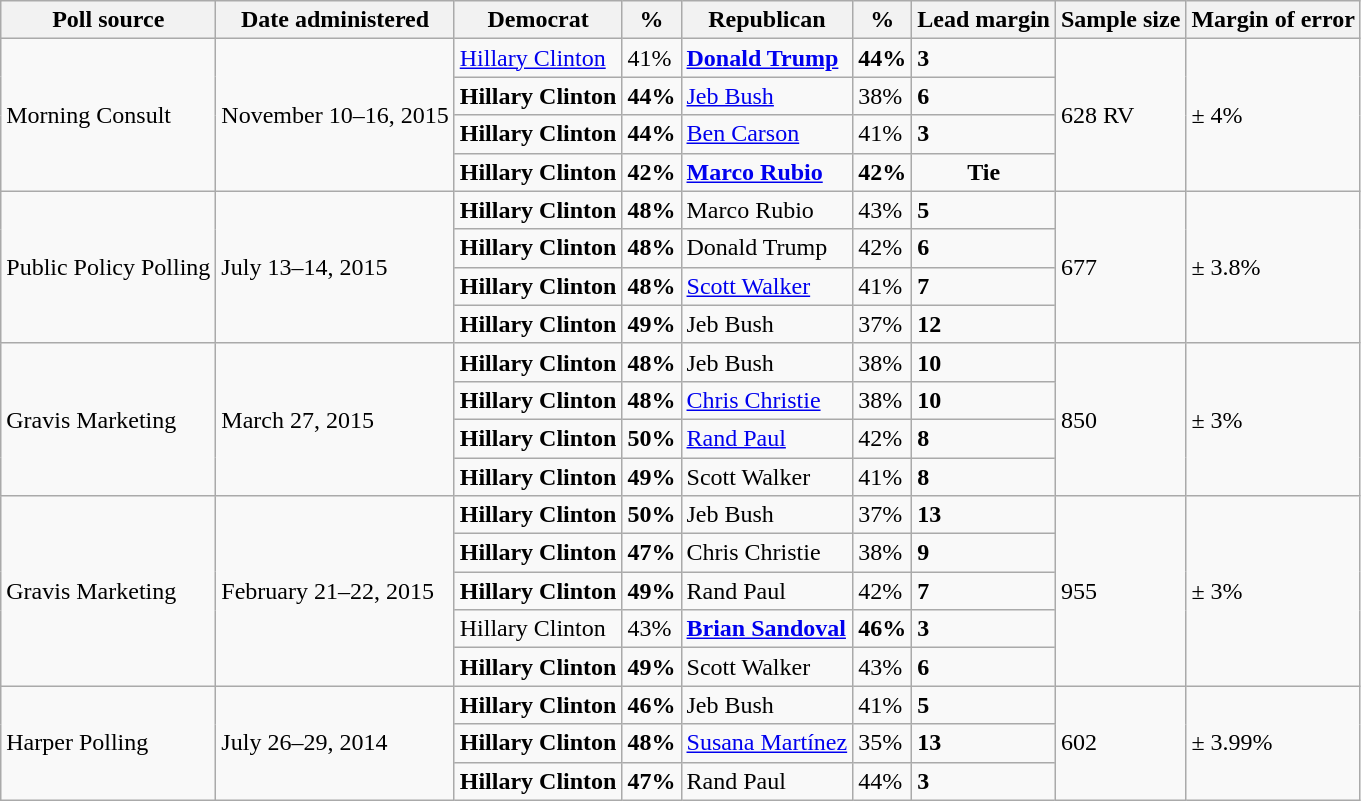<table class="wikitable">
<tr valign=bottom>
<th>Poll source</th>
<th>Date administered</th>
<th>Democrat</th>
<th>%</th>
<th>Republican</th>
<th>%</th>
<th>Lead margin</th>
<th>Sample size</th>
<th>Margin of error</th>
</tr>
<tr>
<td rowspan=4>Morning Consult</td>
<td rowspan=4>November 10–16, 2015</td>
<td><a href='#'>Hillary Clinton</a></td>
<td>41%</td>
<td><strong><a href='#'>Donald Trump</a></strong></td>
<td><strong>44%</strong></td>
<td><strong>3</strong></td>
<td rowspan=4>628 RV</td>
<td rowspan=4>± 4%</td>
</tr>
<tr>
<td><strong>Hillary Clinton</strong></td>
<td><strong>44%</strong></td>
<td><a href='#'>Jeb Bush</a></td>
<td>38%</td>
<td><strong>6</strong></td>
</tr>
<tr>
<td><strong>Hillary Clinton</strong></td>
<td><strong>44%</strong></td>
<td><a href='#'>Ben Carson</a></td>
<td>41%</td>
<td><strong>3</strong></td>
</tr>
<tr>
<td><strong>Hillary Clinton</strong></td>
<td><strong>42%</strong></td>
<td><strong><a href='#'>Marco Rubio</a></strong></td>
<td><strong>42%</strong></td>
<td align="center"><strong>Tie</strong></td>
</tr>
<tr>
<td rowspan=4>Public Policy Polling</td>
<td rowspan=4>July 13–14, 2015</td>
<td><strong>Hillary Clinton</strong></td>
<td><strong>48%</strong></td>
<td>Marco Rubio</td>
<td>43%</td>
<td><strong>5</strong></td>
<td rowspan=4>677</td>
<td rowspan=4>± 3.8%</td>
</tr>
<tr>
<td><strong>Hillary Clinton</strong></td>
<td><strong>48%</strong></td>
<td>Donald Trump</td>
<td>42%</td>
<td><strong>6</strong></td>
</tr>
<tr>
<td><strong>Hillary Clinton</strong></td>
<td><strong>48%</strong></td>
<td><a href='#'>Scott Walker</a></td>
<td>41%</td>
<td><strong>7</strong></td>
</tr>
<tr>
<td><strong>Hillary Clinton</strong></td>
<td><strong>49%</strong></td>
<td>Jeb Bush</td>
<td>37%</td>
<td><strong>12</strong></td>
</tr>
<tr>
<td rowspan=4>Gravis Marketing</td>
<td rowspan=4>March 27, 2015</td>
<td><strong>Hillary Clinton</strong></td>
<td><strong>48%</strong></td>
<td>Jeb Bush</td>
<td>38%</td>
<td><strong>10</strong></td>
<td rowspan=4>850</td>
<td rowspan=4>± 3%</td>
</tr>
<tr>
<td><strong>Hillary Clinton</strong></td>
<td><strong>48%</strong></td>
<td><a href='#'>Chris Christie</a></td>
<td>38%</td>
<td><strong>10</strong></td>
</tr>
<tr>
<td><strong>Hillary Clinton</strong></td>
<td><strong>50%</strong></td>
<td><a href='#'>Rand Paul</a></td>
<td>42%</td>
<td><strong>8</strong></td>
</tr>
<tr>
<td><strong>Hillary Clinton</strong></td>
<td><strong>49%</strong></td>
<td>Scott Walker</td>
<td>41%</td>
<td><strong>8</strong></td>
</tr>
<tr>
<td rowspan=5>Gravis Marketing</td>
<td rowspan=5>February 21–22, 2015</td>
<td><strong>Hillary Clinton</strong></td>
<td><strong>50%</strong></td>
<td>Jeb Bush</td>
<td>37%</td>
<td><strong>13</strong></td>
<td rowspan=5>955</td>
<td rowspan=5>± 3%</td>
</tr>
<tr>
<td><strong>Hillary Clinton</strong></td>
<td><strong>47%</strong></td>
<td>Chris Christie</td>
<td>38%</td>
<td><strong>9</strong></td>
</tr>
<tr>
<td><strong>Hillary Clinton</strong></td>
<td><strong>49%</strong></td>
<td>Rand Paul</td>
<td>42%</td>
<td><strong>7</strong></td>
</tr>
<tr>
<td>Hillary Clinton</td>
<td>43%</td>
<td><strong><a href='#'>Brian Sandoval</a></strong></td>
<td><strong>46%</strong></td>
<td><strong>3</strong></td>
</tr>
<tr>
<td><strong>Hillary Clinton</strong></td>
<td><strong>49%</strong></td>
<td>Scott Walker</td>
<td>43%</td>
<td><strong>6</strong></td>
</tr>
<tr>
<td rowspan=3>Harper Polling</td>
<td rowspan=3>July 26–29, 2014</td>
<td><strong>Hillary Clinton</strong></td>
<td><strong>46%</strong></td>
<td>Jeb Bush</td>
<td>41%</td>
<td><strong>5</strong></td>
<td rowspan=3>602</td>
<td rowspan=3>± 3.99%</td>
</tr>
<tr>
<td><strong>Hillary Clinton</strong></td>
<td><strong>48%</strong></td>
<td><a href='#'>Susana Martínez</a></td>
<td>35%</td>
<td><strong>13</strong></td>
</tr>
<tr>
<td><strong>Hillary Clinton</strong></td>
<td><strong>47%</strong></td>
<td>Rand Paul</td>
<td>44%</td>
<td><strong>3</strong></td>
</tr>
</table>
